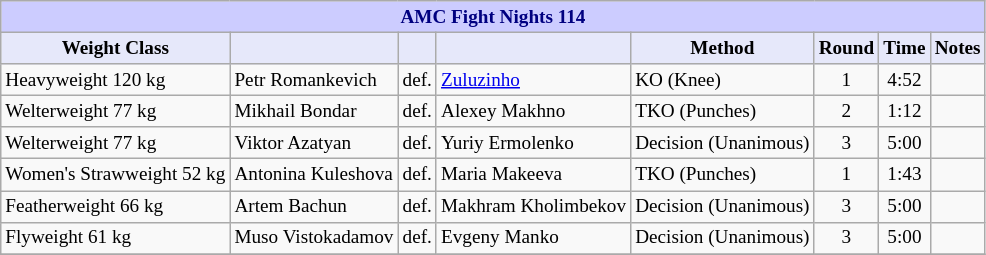<table class="wikitable" style="font-size: 80%;">
<tr>
<th colspan="8" style="background-color: #ccf; color: #000080; text-align: center;">AMC Fight Nights 114</th>
</tr>
<tr>
<th colspan="1" style="background-color: #E6E8FA; color: #000000; text-align: center;">Weight Class</th>
<th colspan="1" style="background-color: #E6E8FA; color: #000000; text-align: center;"></th>
<th colspan="1" style="background-color: #E6E8FA; color: #000000; text-align: center;"></th>
<th colspan="1" style="background-color: #E6E8FA; color: #000000; text-align: center;"></th>
<th colspan="1" style="background-color: #E6E8FA; color: #000000; text-align: center;">Method</th>
<th colspan="1" style="background-color: #E6E8FA; color: #000000; text-align: center;">Round</th>
<th colspan="1" style="background-color: #E6E8FA; color: #000000; text-align: center;">Time</th>
<th colspan="1" style="background-color: #E6E8FA; color: #000000; text-align: center;">Notes</th>
</tr>
<tr>
<td>Heavyweight 120 kg</td>
<td> Petr Romankevich</td>
<td align=center>def.</td>
<td> <a href='#'>Zuluzinho</a></td>
<td>KO (Knee)</td>
<td align=center>1</td>
<td align=center>4:52</td>
<td></td>
</tr>
<tr>
<td>Welterweight 77 kg</td>
<td> Mikhail Bondar</td>
<td align=center>def.</td>
<td> Alexey Makhno</td>
<td>TKO (Punches)</td>
<td align=center>2</td>
<td align=center>1:12</td>
<td></td>
</tr>
<tr>
<td>Welterweight 77 kg</td>
<td> Viktor Azatyan</td>
<td align=center>def.</td>
<td> Yuriy Ermolenko</td>
<td>Decision (Unanimous)</td>
<td align=center>3</td>
<td align=center>5:00</td>
<td></td>
</tr>
<tr>
<td>Women's Strawweight 52 kg</td>
<td> Antonina Kuleshova</td>
<td align=center>def.</td>
<td> Maria Makeeva</td>
<td>TKO (Punches)</td>
<td align=center>1</td>
<td align=center>1:43</td>
<td></td>
</tr>
<tr>
<td>Featherweight 66 kg</td>
<td> Artem Bachun</td>
<td align=center>def.</td>
<td> Makhram Kholimbekov</td>
<td>Decision (Unanimous)</td>
<td align=center>3</td>
<td align=center>5:00</td>
<td></td>
</tr>
<tr>
<td>Flyweight 61 kg</td>
<td> Muso Vistokadamov</td>
<td align=center>def.</td>
<td> Evgeny Manko</td>
<td>Decision (Unanimous)</td>
<td align=center>3</td>
<td align=center>5:00</td>
<td></td>
</tr>
<tr>
</tr>
</table>
